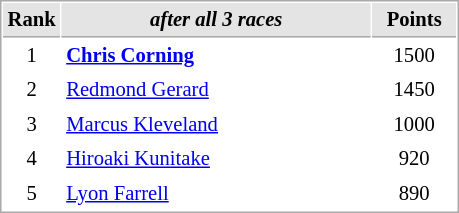<table cellspacing="1" cellpadding="3" style="border:1px solid #aaa; font-size:86%;">
<tr style="background:#e4e4e4;">
<th style="border-bottom:1px solid #aaa; width:10px;">Rank</th>
<th style="border-bottom:1px solid #aaa; width:200px;"><em>after all 3 races</em></th>
<th style="border-bottom:1px solid #aaa; width:50px;">Points</th>
</tr>
<tr>
<td align=center>1</td>
<td><strong> <a href='#'>Chris Corning</a></strong></td>
<td align=center>1500</td>
</tr>
<tr>
<td align=center>2</td>
<td> <a href='#'>Redmond Gerard</a></td>
<td align=center>1450</td>
</tr>
<tr>
<td align=center>3</td>
<td> <a href='#'>Marcus Kleveland</a></td>
<td align=center>1000</td>
</tr>
<tr>
<td align=center>4</td>
<td> <a href='#'>Hiroaki Kunitake</a></td>
<td align=center>920</td>
</tr>
<tr>
<td align=center>5</td>
<td> <a href='#'>Lyon Farrell</a></td>
<td align=center>890</td>
</tr>
</table>
